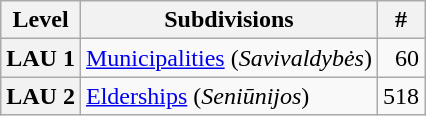<table class="wikitable">
<tr>
<th>Level</th>
<th>Subdivisions</th>
<th>#</th>
</tr>
<tr>
<th>LAU 1</th>
<td><a href='#'>Municipalities</a> (<em>Savivaldybės</em>)</td>
<td align="right">60</td>
</tr>
<tr>
<th>LAU 2</th>
<td><a href='#'>Elderships</a> (<em>Seniūnijos</em>)</td>
<td align="right">518</td>
</tr>
</table>
